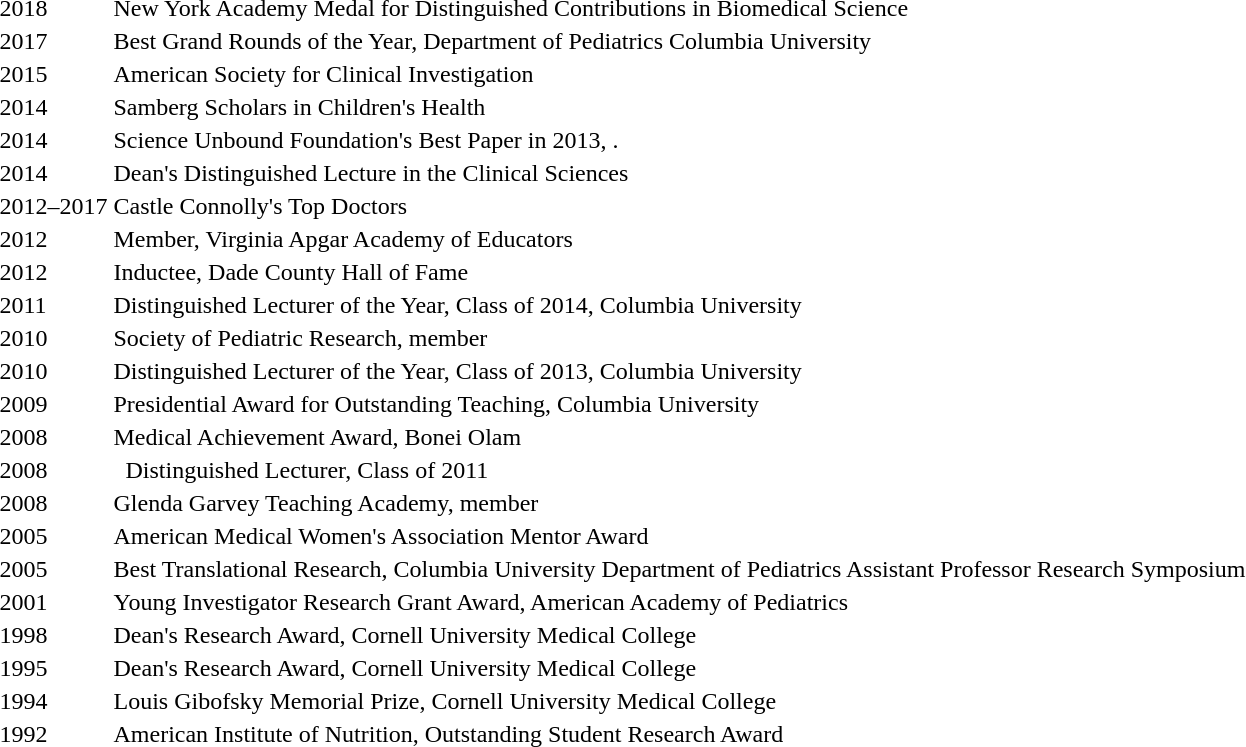<table>
<tr>
<td>2018</td>
<td>New York Academy Medal for Distinguished Contributions in Biomedical Science</td>
</tr>
<tr>
<td>2017</td>
<td>Best Grand Rounds of the Year, Department of Pediatrics Columbia University</td>
</tr>
<tr>
<td>2015</td>
<td>American Society for Clinical Investigation</td>
</tr>
<tr>
<td>2014</td>
<td>Samberg Scholars in Children's Health</td>
</tr>
<tr>
<td>2014</td>
<td>Science Unbound Foundation's Best Paper in 2013, .</td>
</tr>
<tr>
<td>2014</td>
<td>Dean's Distinguished Lecture in the Clinical Sciences</td>
</tr>
<tr>
<td>2012–2017</td>
<td>Castle Connolly's Top Doctors</td>
</tr>
<tr>
<td>2012</td>
<td>Member, Virginia Apgar Academy of Educators</td>
</tr>
<tr>
<td>2012</td>
<td>Inductee, Dade County Hall of Fame</td>
</tr>
<tr>
<td>2011</td>
<td>Distinguished Lecturer of the Year, Class of 2014, Columbia University</td>
</tr>
<tr>
<td>2010</td>
<td>Society of Pediatric Research, member</td>
</tr>
<tr>
<td>2010</td>
<td>Distinguished Lecturer of the Year, Class of 2013, Columbia University</td>
</tr>
<tr>
<td>2009</td>
<td>Presidential Award for Outstanding Teaching, Columbia University</td>
</tr>
<tr>
<td>2008</td>
<td>Medical Achievement Award, Bonei Olam</td>
</tr>
<tr>
<td>2008</td>
<td>  Distinguished Lecturer, Class of 2011</td>
</tr>
<tr>
<td>2008</td>
<td>Glenda Garvey Teaching Academy, member</td>
</tr>
<tr>
<td>2005</td>
<td>American Medical Women's Association Mentor Award</td>
</tr>
<tr>
<td>2005</td>
<td>Best Translational Research, Columbia University Department of Pediatrics Assistant Professor Research Symposium</td>
</tr>
<tr>
<td>2001</td>
<td>Young Investigator Research Grant Award, American Academy of Pediatrics</td>
</tr>
<tr>
<td>1998</td>
<td>Dean's Research Award, Cornell University Medical College</td>
</tr>
<tr>
<td>1995</td>
<td>Dean's Research Award, Cornell University Medical College</td>
</tr>
<tr>
<td>1994</td>
<td>Louis Gibofsky Memorial Prize, Cornell University Medical College</td>
</tr>
<tr>
<td>1992</td>
<td>American Institute of Nutrition, Outstanding Student Research Award</td>
</tr>
</table>
